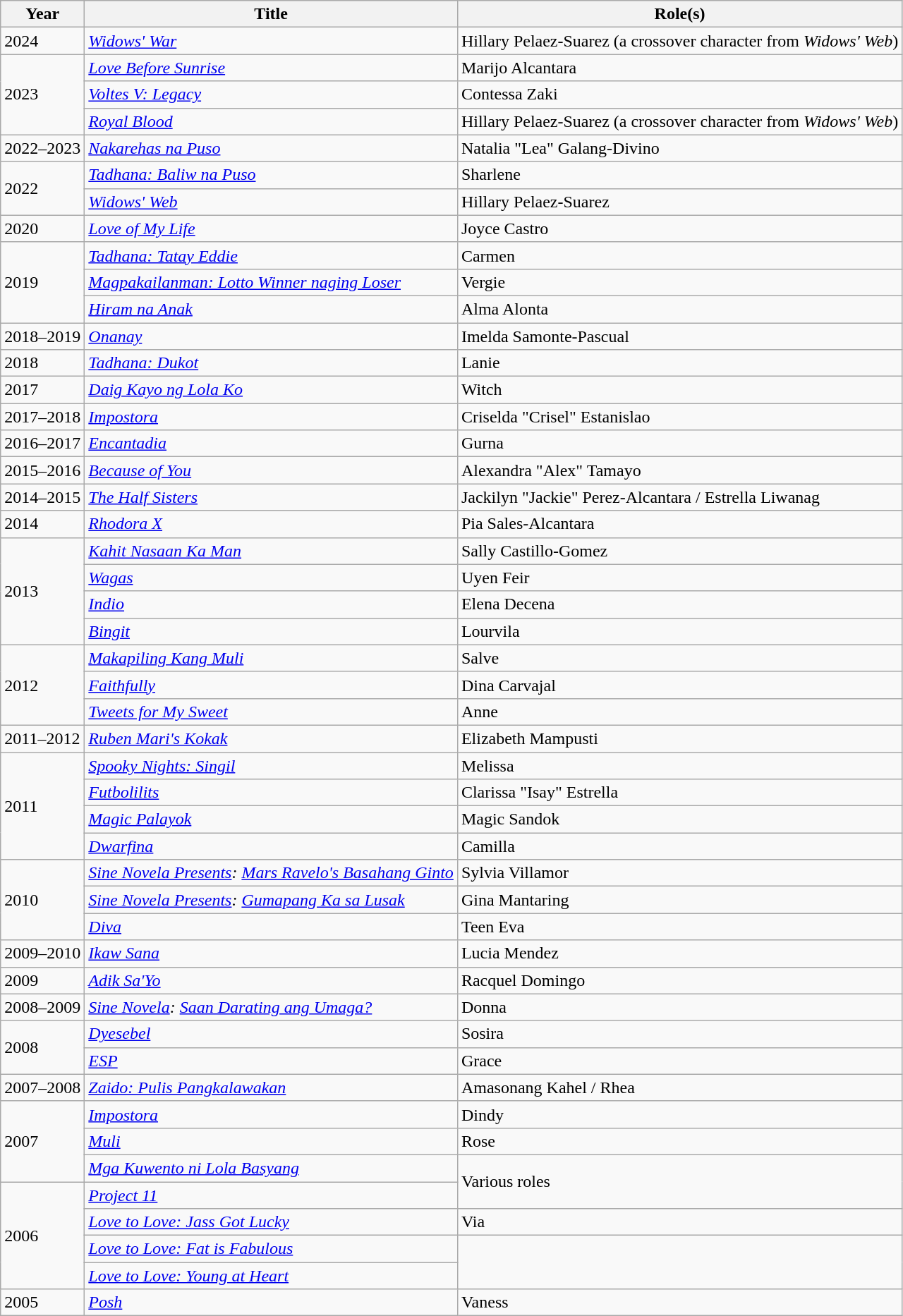<table class="wikitable sortable">
<tr>
<th>Year</th>
<th>Title</th>
<th>Role(s)</th>
</tr>
<tr>
<td>2024</td>
<td><em><a href='#'>Widows' War</a></em></td>
<td>Hillary Pelaez-Suarez (a crossover character from <em>Widows' Web</em>)</td>
</tr>
<tr>
<td rowspan="3">2023</td>
<td><em><a href='#'>Love Before Sunrise</a></em></td>
<td>Marijo Alcantara</td>
</tr>
<tr>
<td><em><a href='#'>Voltes V: Legacy</a></em></td>
<td>Contessa Zaki</td>
</tr>
<tr>
<td><em><a href='#'>Royal Blood</a></em></td>
<td>Hillary Pelaez-Suarez (a crossover character from <em>Widows' Web</em>)</td>
</tr>
<tr>
<td>2022–2023</td>
<td><em><a href='#'>Nakarehas na Puso</a></em></td>
<td>Natalia "Lea" Galang-Divino</td>
</tr>
<tr>
<td rowspan="2">2022</td>
<td><a href='#'><em>Tadhana: Baliw na Puso</em></a></td>
<td>Sharlene</td>
</tr>
<tr>
<td><em><a href='#'>Widows' Web</a></em></td>
<td>Hillary Pelaez-Suarez</td>
</tr>
<tr>
<td>2020</td>
<td><em><a href='#'>Love of My Life</a></em></td>
<td>Joyce Castro</td>
</tr>
<tr>
<td rowspan="3">2019</td>
<td><em><a href='#'>Tadhana: Tatay Eddie</a></em></td>
<td>Carmen</td>
</tr>
<tr>
<td><em><a href='#'>Magpakailanman: Lotto Winner naging Loser</a></em></td>
<td>Vergie</td>
</tr>
<tr>
<td><em><a href='#'>Hiram na Anak</a></em></td>
<td>Alma Alonta</td>
</tr>
<tr>
<td>2018–2019</td>
<td><em><a href='#'>Onanay</a></em></td>
<td>Imelda Samonte-Pascual</td>
</tr>
<tr>
<td>2018</td>
<td><em><a href='#'>Tadhana: Dukot</a></em></td>
<td>Lanie</td>
</tr>
<tr>
<td>2017</td>
<td><em><a href='#'>Daig Kayo ng Lola Ko</a></em></td>
<td>Witch</td>
</tr>
<tr>
<td>2017–2018</td>
<td><em><a href='#'>Impostora</a></em></td>
<td>Criselda "Crisel" Estanislao</td>
</tr>
<tr>
<td>2016–2017</td>
<td><em><a href='#'>Encantadia</a></em></td>
<td>Gurna</td>
</tr>
<tr>
<td>2015–2016</td>
<td><em><a href='#'>Because of You</a></em></td>
<td>Alexandra "Alex" Tamayo</td>
</tr>
<tr>
<td>2014–2015</td>
<td><em><a href='#'>The Half Sisters</a></em></td>
<td>Jackilyn "Jackie" Perez-Alcantara / Estrella Liwanag</td>
</tr>
<tr>
<td>2014</td>
<td><em><a href='#'>Rhodora X</a></em></td>
<td>Pia Sales-Alcantara</td>
</tr>
<tr>
<td rowspan="4">2013</td>
<td><em><a href='#'>Kahit Nasaan Ka Man</a></em></td>
<td>Sally Castillo-Gomez</td>
</tr>
<tr>
<td><em><a href='#'>Wagas</a></em></td>
<td>Uyen Feir</td>
</tr>
<tr>
<td><em><a href='#'>Indio</a></em></td>
<td>Elena Decena</td>
</tr>
<tr>
<td><em><a href='#'>Bingit</a></em></td>
<td>Lourvila</td>
</tr>
<tr>
<td rowspan="3">2012</td>
<td><em><a href='#'>Makapiling Kang Muli</a></em></td>
<td>Salve</td>
</tr>
<tr>
<td><em><a href='#'>Faithfully</a></em></td>
<td>Dina Carvajal</td>
</tr>
<tr>
<td><em><a href='#'>Tweets for My Sweet</a></em></td>
<td>Anne</td>
</tr>
<tr>
<td>2011–2012</td>
<td><em><a href='#'>Ruben Mari's Kokak</a></em></td>
<td>Elizabeth Mampusti</td>
</tr>
<tr>
<td rowspan="4">2011</td>
<td><em><a href='#'>Spooky Nights: Singil</a></em></td>
<td>Melissa</td>
</tr>
<tr>
<td><em><a href='#'>Futbolilits</a></em></td>
<td>Clarissa "Isay" Estrella</td>
</tr>
<tr>
<td><em><a href='#'>Magic Palayok</a></em></td>
<td>Magic Sandok</td>
</tr>
<tr>
<td><em><a href='#'>Dwarfina</a></em></td>
<td>Camilla</td>
</tr>
<tr>
<td rowspan=3>2010</td>
<td><em><a href='#'>Sine Novela Presents</a>: <a href='#'>Mars Ravelo's Basahang Ginto</a></em></td>
<td>Sylvia Villamor</td>
</tr>
<tr>
<td><em><a href='#'>Sine Novela Presents</a>: <a href='#'>Gumapang Ka sa Lusak</a></em></td>
<td>Gina Mantaring</td>
</tr>
<tr>
<td><em><a href='#'>Diva</a></em></td>
<td>Teen Eva</td>
</tr>
<tr>
<td>2009–2010</td>
<td><em><a href='#'>Ikaw Sana</a></em></td>
<td>Lucia Mendez</td>
</tr>
<tr>
<td>2009</td>
<td><em><a href='#'>Adik Sa'Yo</a></em></td>
<td>Racquel Domingo</td>
</tr>
<tr>
<td>2008–2009</td>
<td><em><a href='#'>Sine Novela</a>: <a href='#'>Saan Darating ang Umaga?</a></em></td>
<td>Donna</td>
</tr>
<tr>
<td rowspan="2">2008</td>
<td><em><a href='#'>Dyesebel</a></em></td>
<td>Sosira</td>
</tr>
<tr>
<td><em><a href='#'>ESP</a></em></td>
<td>Grace</td>
</tr>
<tr>
<td>2007–2008</td>
<td><em><a href='#'>Zaido: Pulis Pangkalawakan</a></em></td>
<td>Amasonang Kahel / Rhea</td>
</tr>
<tr>
<td rowspan="3">2007</td>
<td><em><a href='#'>Impostora</a></em></td>
<td>Dindy</td>
</tr>
<tr>
<td><em><a href='#'>Muli</a></em></td>
<td>Rose</td>
</tr>
<tr>
<td><em><a href='#'>Mga Kuwento ni Lola Basyang</a></em></td>
<td rowspan="2">Various roles</td>
</tr>
<tr>
<td rowspan="4">2006</td>
<td><em><a href='#'>Project 11</a></em></td>
</tr>
<tr>
<td><em><a href='#'>Love to Love: Jass Got Lucky</a></em></td>
<td>Via</td>
</tr>
<tr>
<td><em><a href='#'>Love to Love: Fat is Fabulous</a></em></td>
<td rowspan="2"></td>
</tr>
<tr>
<td><em><a href='#'>Love to Love: Young at Heart</a></em></td>
</tr>
<tr>
<td>2005</td>
<td><em><a href='#'>Posh</a></em></td>
<td>Vaness</td>
</tr>
</table>
